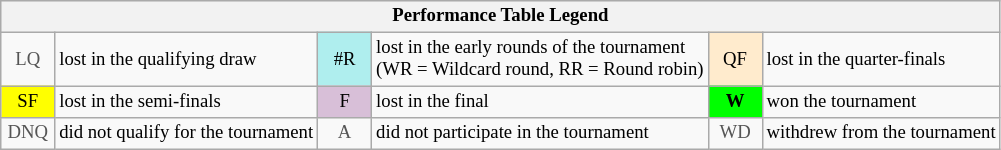<table class="wikitable" style="font-size:78%;">
<tr bgcolor="#efefef">
<th colspan="6">Performance Table Legend</th>
</tr>
<tr>
<td align="center" style="color:#555555;" width="30">LQ</td>
<td>lost in the qualifying draw</td>
<td align="center" style="background:#afeeee;">#R</td>
<td>lost in the early rounds of the tournament<br>(WR = Wildcard round, RR = Round robin)</td>
<td align="center" style="background:#ffebcd;">QF</td>
<td>lost in the quarter-finals</td>
</tr>
<tr>
<td align="center" style="background:yellow;">SF</td>
<td>lost in the semi-finals</td>
<td align="center" style="background:#D8BFD8;">F</td>
<td>lost in the final</td>
<td align="center" style="background:#00ff00;"><strong>W</strong></td>
<td>won the tournament</td>
</tr>
<tr>
<td align="center" style="color:#555555;" width="30">DNQ</td>
<td>did not qualify for the tournament</td>
<td align="center" style="color:#555555;" width="30">A</td>
<td>did not participate in the tournament</td>
<td align="center" style="color:#555555;" width="30">WD</td>
<td>withdrew from the tournament</td>
</tr>
</table>
